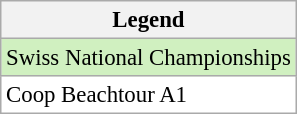<table class= "wikitable mw-collapsible mw-collapsed" style=font-size:95%>
<tr>
<th>Legend</th>
</tr>
<tr bgcolor=#d0f0c0>
<td>Swiss National Championships</td>
</tr>
<tr bgcolor=#ffffff>
<td>Coop Beachtour A1</td>
</tr>
</table>
